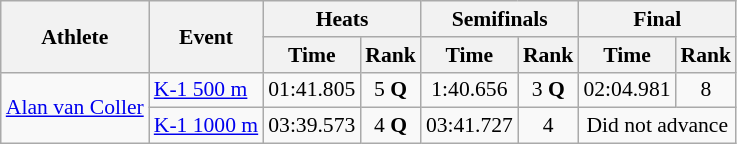<table class=wikitable style="font-size:90%">
<tr>
<th rowspan="2">Athlete</th>
<th rowspan="2">Event</th>
<th colspan="2">Heats</th>
<th colspan="2">Semifinals</th>
<th colspan="2">Final</th>
</tr>
<tr>
<th>Time</th>
<th>Rank</th>
<th>Time</th>
<th>Rank</th>
<th>Time</th>
<th>Rank</th>
</tr>
<tr>
<td align=center rowspan=2><a href='#'>Alan van Coller</a></td>
<td><a href='#'>K-1 500 m</a></td>
<td align=center>01:41.805</td>
<td align=center>5 <strong>Q</strong></td>
<td align=center>1:40.656</td>
<td align=center>3 <strong>Q</strong></td>
<td align=center>02:04.981</td>
<td align=center>8</td>
</tr>
<tr>
<td><a href='#'>K-1 1000 m</a></td>
<td align=center>03:39.573</td>
<td align=center>4 <strong>Q</strong></td>
<td align=center>03:41.727</td>
<td align=center>4</td>
<td align=center colspan=2>Did not advance</td>
</tr>
</table>
